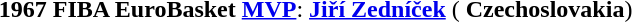<table width=95%>
<tr align=center>
<td><strong>1967 FIBA EuroBasket <a href='#'>MVP</a></strong>: <strong><a href='#'>Jiří Zedníček</a></strong> ( <strong>Czechoslovakia</strong>)</td>
</tr>
</table>
